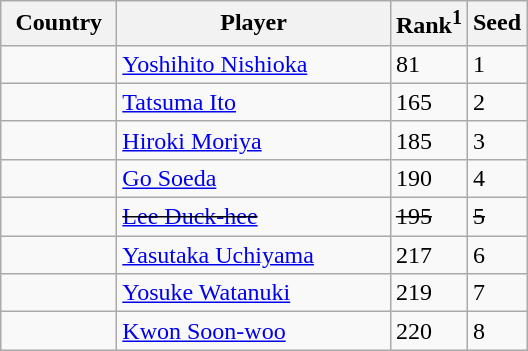<table class="sortable wikitable">
<tr>
<th width="70">Country</th>
<th width="175">Player</th>
<th>Rank<sup>1</sup></th>
<th>Seed</th>
</tr>
<tr>
<td></td>
<td><a href='#'>Yoshihito Nishioka</a></td>
<td>81</td>
<td>1</td>
</tr>
<tr>
<td></td>
<td><a href='#'>Tatsuma Ito</a></td>
<td>165</td>
<td>2</td>
</tr>
<tr>
<td></td>
<td><a href='#'>Hiroki Moriya</a></td>
<td>185</td>
<td>3</td>
</tr>
<tr>
<td></td>
<td><a href='#'>Go Soeda</a></td>
<td>190</td>
<td>4</td>
</tr>
<tr>
<td><s></s></td>
<td><s><a href='#'>Lee Duck-hee</a></s></td>
<td><s>195</s></td>
<td><s>5</s></td>
</tr>
<tr>
<td></td>
<td><a href='#'>Yasutaka Uchiyama</a></td>
<td>217</td>
<td>6</td>
</tr>
<tr>
<td></td>
<td><a href='#'>Yosuke Watanuki</a></td>
<td>219</td>
<td>7</td>
</tr>
<tr>
<td></td>
<td><a href='#'>Kwon Soon-woo</a></td>
<td>220</td>
<td>8</td>
</tr>
</table>
